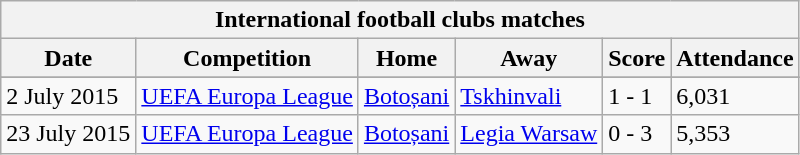<table class="wikitable collapsible collapsed" style="text-align: left;font-size:100%;">
<tr>
<th colspan=6>International football clubs matches</th>
</tr>
<tr>
<th>Date</th>
<th>Competition</th>
<th>Home</th>
<th>Away</th>
<th>Score</th>
<th>Attendance</th>
</tr>
<tr>
</tr>
<tr>
<td>2 July 2015</td>
<td><a href='#'>UEFA Europa League</a></td>
<td> <a href='#'>Botoșani</a></td>
<td> <a href='#'>Tskhinvali</a></td>
<td>1 - 1</td>
<td>6,031</td>
</tr>
<tr>
<td>23 July 2015</td>
<td><a href='#'>UEFA Europa League</a></td>
<td> <a href='#'>Botoșani</a></td>
<td> <a href='#'>Legia Warsaw</a></td>
<td>0 - 3</td>
<td>5,353</td>
</tr>
</table>
